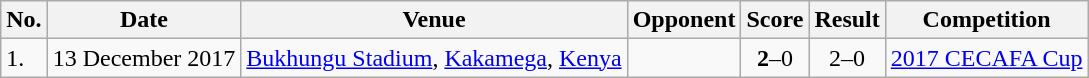<table class="wikitable">
<tr>
<th>No.</th>
<th>Date</th>
<th>Venue</th>
<th>Opponent</th>
<th>Score</th>
<th>Result</th>
<th>Competition</th>
</tr>
<tr>
<td>1.</td>
<td>13 December 2017</td>
<td><a href='#'>Bukhungu Stadium</a>, <a href='#'>Kakamega</a>, <a href='#'>Kenya</a></td>
<td></td>
<td align=center><strong>2</strong>–0</td>
<td align=center>2–0</td>
<td><a href='#'>2017 CECAFA Cup</a></td>
</tr>
</table>
